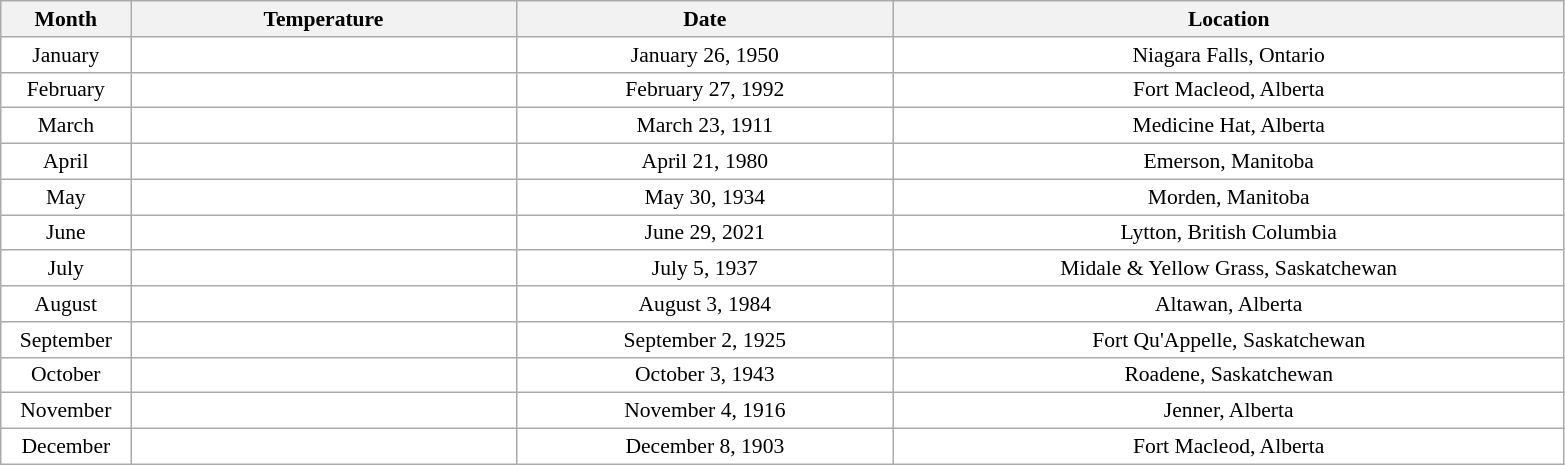<table class="wikitable" style="font-size:90%; text-align:center; background: #FFFFFF">
<tr>
<th width=80 style=background: #FF0000>Month</th>
<th width=250 style=background: #FFFFFF>Temperature</th>
<th width=245 style=background: #0000FF>Date</th>
<th width=440 style=background: #00FFFF>Location</th>
</tr>
<tr>
<td>January</td>
<td></td>
<td>January 26, 1950</td>
<td>Niagara Falls, Ontario</td>
</tr>
<tr>
<td>February</td>
<td></td>
<td>February 27, 1992</td>
<td>Fort Macleod, Alberta</td>
</tr>
<tr>
<td>March</td>
<td></td>
<td>March 23, 1911</td>
<td>Medicine Hat, Alberta</td>
</tr>
<tr>
<td>April</td>
<td></td>
<td>April 21, 1980</td>
<td>Emerson, Manitoba</td>
</tr>
<tr>
<td>May</td>
<td></td>
<td>May 30, 1934</td>
<td>Morden, Manitoba</td>
</tr>
<tr>
<td>June</td>
<td></td>
<td>June 29, 2021</td>
<td>Lytton, British Columbia</td>
</tr>
<tr>
<td>July</td>
<td></td>
<td>July 5, 1937</td>
<td>Midale & Yellow Grass, Saskatchewan</td>
</tr>
<tr>
<td>August</td>
<td></td>
<td>August 3, 1984</td>
<td>Altawan, Alberta</td>
</tr>
<tr>
<td>September</td>
<td></td>
<td>September 2, 1925</td>
<td>Fort Qu'Appelle, Saskatchewan</td>
</tr>
<tr>
<td>October</td>
<td></td>
<td>October 3, 1943</td>
<td>Roadene, Saskatchewan</td>
</tr>
<tr>
<td>November</td>
<td></td>
<td>November 4, 1916</td>
<td>Jenner, Alberta</td>
</tr>
<tr>
<td>December</td>
<td></td>
<td>December 8, 1903</td>
<td>Fort Macleod, Alberta</td>
</tr>
</table>
